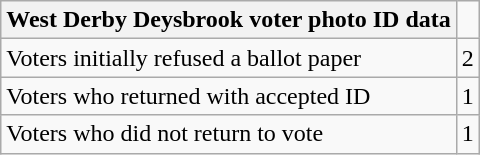<table class="wikitable">
<tr>
<th>West Derby Deysbrook voter photo ID data</th>
</tr>
<tr>
<td style="text-align:left">Voters initially refused a ballot paper</td>
<td style="text-align:center">2</td>
</tr>
<tr>
<td style="text-align:left">Voters who returned with accepted ID</td>
<td style="text-align:center">1</td>
</tr>
<tr>
<td style="text-align:left">Voters who did not return to vote</td>
<td style="text-align:center">1</td>
</tr>
</table>
